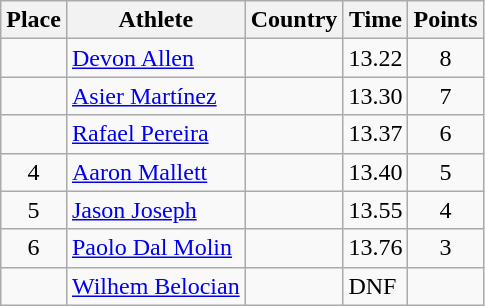<table class="wikitable">
<tr>
<th>Place</th>
<th>Athlete</th>
<th>Country</th>
<th>Time</th>
<th>Points</th>
</tr>
<tr>
<td align=center></td>
<td><a href='#'>Devon Allen</a></td>
<td></td>
<td>13.22</td>
<td align=center>8</td>
</tr>
<tr>
<td align=center></td>
<td><a href='#'>Asier Martínez</a></td>
<td></td>
<td>13.30</td>
<td align=center>7</td>
</tr>
<tr>
<td align=center></td>
<td><a href='#'>Rafael Pereira</a></td>
<td></td>
<td>13.37</td>
<td align=center>6</td>
</tr>
<tr>
<td align=center>4</td>
<td><a href='#'>Aaron Mallett</a></td>
<td></td>
<td>13.40</td>
<td align=center>5</td>
</tr>
<tr>
<td align=center>5</td>
<td><a href='#'>Jason Joseph</a></td>
<td></td>
<td>13.55</td>
<td align=center>4</td>
</tr>
<tr>
<td align=center>6</td>
<td><a href='#'>Paolo Dal Molin</a></td>
<td></td>
<td>13.76</td>
<td align=center>3</td>
</tr>
<tr>
<td align=center></td>
<td><a href='#'>Wilhem Belocian</a></td>
<td></td>
<td>DNF</td>
<td align=center></td>
</tr>
</table>
